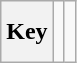<table class="wikitable" style="height:2.6em">
<tr>
<th>Key</th>
<td></td>
<td></td>
</tr>
</table>
